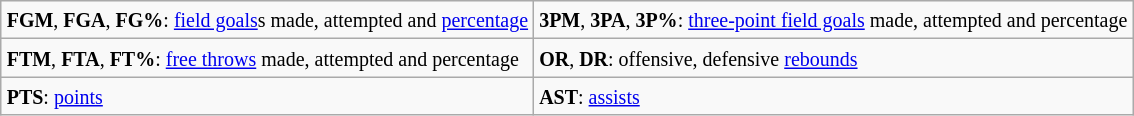<table style="margin:auto;"  class="wikitable">
<tr>
<td><small><strong>FGM</strong>, <strong>FGA</strong>, <strong>FG%</strong>: <a href='#'>field goals</a>s made, attempted and <a href='#'>percentage</a></small></td>
<td><small><strong>3PM</strong>, <strong>3PA</strong>, <strong>3P%</strong>: <a href='#'>three-point field goals</a> made, attempted and percentage</small></td>
</tr>
<tr>
<td><small><strong>FTM</strong>, <strong>FTA</strong>, <strong>FT%</strong>: <a href='#'>free throws</a> made, attempted and percentage</small></td>
<td><small><strong>OR</strong>, <strong>DR</strong>: offensive, defensive <a href='#'>rebounds</a></small></td>
</tr>
<tr>
<td><small><strong>PTS</strong>: <a href='#'>points</a></small></td>
<td><small><strong>AST</strong>: <a href='#'>assists</a> </small></td>
</tr>
</table>
